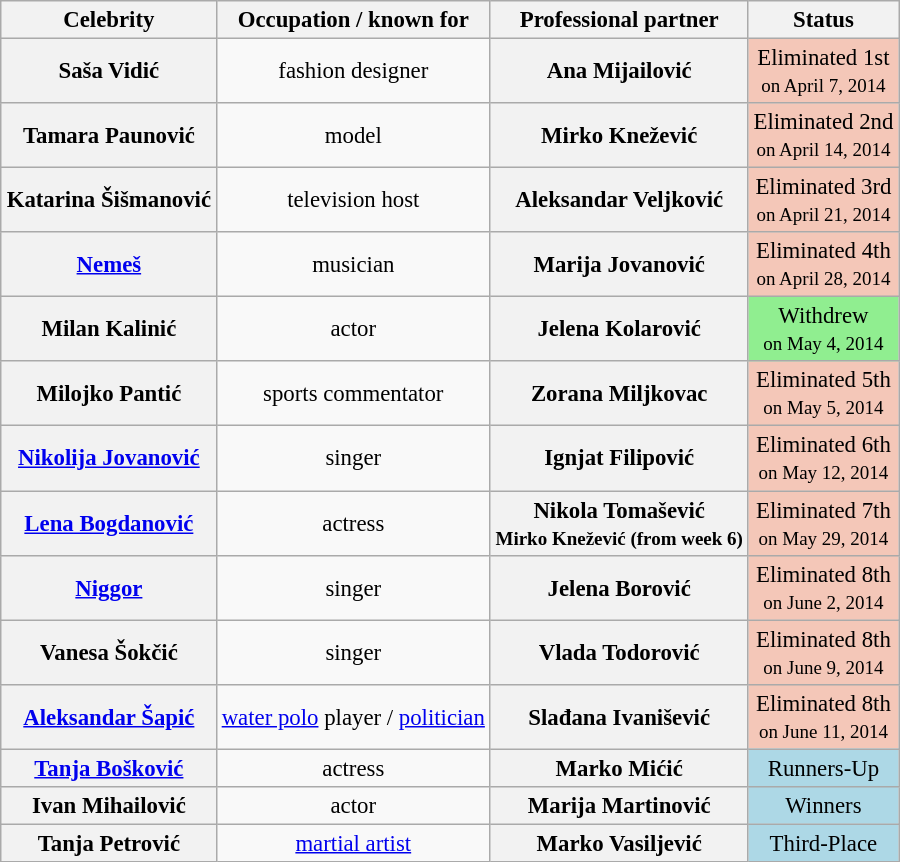<table class="wikitable sortable" style="margin:auto; text-align:center; font-size:95%;">
<tr>
<th>Celebrity</th>
<th>Occupation / known for</th>
<th>Professional partner</th>
<th>Status</th>
</tr>
<tr>
<th scope="row">Saša Vidić</th>
<td>fashion designer</td>
<th scope="row">Ana Mijailović</th>
<td bgcolor=#f4c7b8>Eliminated 1st <br> <small> on April 7, 2014</small></td>
</tr>
<tr>
<th scope="row">Tamara Paunović</th>
<td>model</td>
<th scope="row">Mirko Knežević</th>
<td bgcolor=#f4c7b8>Eliminated 2nd <br> <small> on April 14, 2014</small></td>
</tr>
<tr>
<th scope="row">Katarina Šišmanović</th>
<td>television host</td>
<th scope="row">Aleksandar Veljković</th>
<td bgcolor=f4c7b8>Eliminated 3rd <br> <small> on April 21, 2014</small></td>
</tr>
<tr>
<th scope="row"><a href='#'>Nemeš</a></th>
<td>musician</td>
<th scope="row">Marija Jovanović</th>
<td bgcolor=f4c7b8>Eliminated 4th <br> <small> on April 28, 2014</small></td>
</tr>
<tr>
<th scope="row">Milan Kalinić</th>
<td>actor</td>
<th scope="row">Jelena Kolarović</th>
<td bgcolor=lightgreen>Withdrew <br><small>on May 4, 2014</small></td>
</tr>
<tr>
<th scope="row">Milojko Pantić</th>
<td>sports commentator</td>
<th scope="row">Zorana Miljkovac</th>
<td bgcolor=f4c7b8>Eliminated 5th <br> <small> on May 5, 2014</small></td>
</tr>
<tr>
<th scope="row"><a href='#'>Nikolija Jovanović</a></th>
<td>singer</td>
<th scope="row">Ignjat Filipović</th>
<td bgcolor=f4c7b8>Eliminated 6th <br> <small> on May 12, 2014</small></td>
</tr>
<tr>
<th scope="row"><a href='#'>Lena Bogdanović</a></th>
<td>actress</td>
<th scope="row">Nikola Tomašević<br> <small>Mirko Knežević (from week 6)</small></th>
<td bgcolor=f4c7b8>Eliminated 7th <br> <small> on May 29, 2014</small></td>
</tr>
<tr>
<th scope="row"><a href='#'>Niggor</a></th>
<td>singer</td>
<th scope="row">Jelena Borović</th>
<td bgcolor=f4c7b8>Eliminated 8th <br> <small> on June 2, 2014</small></td>
</tr>
<tr>
<th scope="row">Vanesa Šokčić</th>
<td>singer</td>
<th scope="row">Vlada Todorović</th>
<td bgcolor=f4c7b8>Eliminated 8th <br> <small> on June 9, 2014</small></td>
</tr>
<tr>
<th scope="row"><a href='#'>Aleksandar Šapić</a></th>
<td><a href='#'>water polo</a> player / <a href='#'>politician</a></td>
<th scope="row">Slađana Ivanišević</th>
<td bgcolor=f4c7b8>Eliminated 8th <br> <small> on June 11, 2014</small></td>
</tr>
<tr>
<th scope="row"><a href='#'>Tanja Bošković</a></th>
<td>actress</td>
<th scope="row">Marko Mićić</th>
<td bgcolor=lightblue>Runners-Up</td>
</tr>
<tr>
<th scope="row">Ivan Mihailović</th>
<td>actor</td>
<th scope="row">Marija Martinović</th>
<td bgcolor=lightblue>Winners</td>
</tr>
<tr>
<th scope="row">Tanja Petrović</th>
<td><a href='#'>martial artist</a></td>
<th scope="row">Marko Vasiljević</th>
<td bgcolor=lightblue>Third-Place</td>
</tr>
</table>
